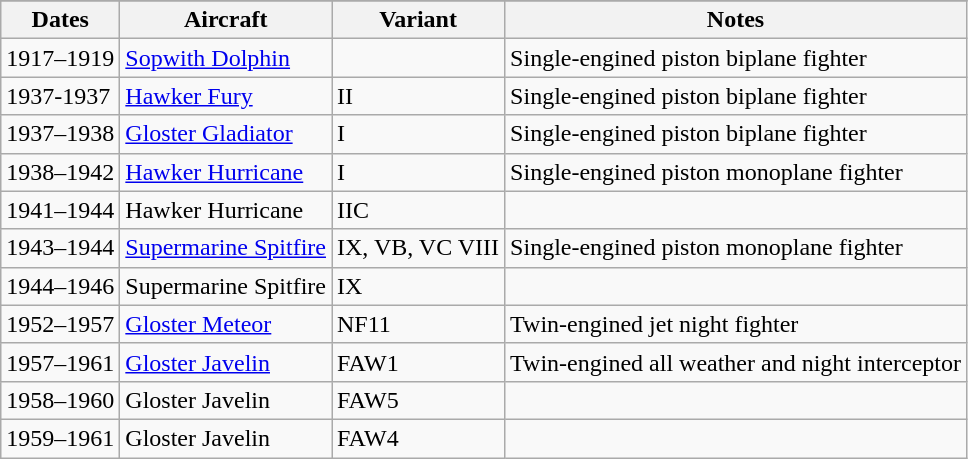<table class="wikitable">
<tr>
</tr>
<tr>
<th>Dates</th>
<th>Aircraft</th>
<th>Variant</th>
<th>Notes</th>
</tr>
<tr>
<td>1917–1919</td>
<td><a href='#'>Sopwith Dolphin</a></td>
<td></td>
<td>Single-engined piston biplane fighter</td>
</tr>
<tr>
<td>1937-1937</td>
<td><a href='#'>Hawker Fury</a></td>
<td>II</td>
<td>Single-engined piston biplane fighter</td>
</tr>
<tr>
<td>1937–1938</td>
<td><a href='#'>Gloster Gladiator</a></td>
<td>I</td>
<td>Single-engined piston biplane fighter</td>
</tr>
<tr>
<td>1938–1942</td>
<td><a href='#'>Hawker Hurricane</a></td>
<td>I</td>
<td>Single-engined piston monoplane fighter</td>
</tr>
<tr>
<td>1941–1944</td>
<td>Hawker Hurricane</td>
<td>IIC</td>
<td></td>
</tr>
<tr>
<td>1943–1944</td>
<td><a href='#'>Supermarine Spitfire</a></td>
<td>IX, VB, VC VIII</td>
<td>Single-engined piston monoplane fighter</td>
</tr>
<tr>
<td>1944–1946</td>
<td>Supermarine Spitfire</td>
<td>IX</td>
<td></td>
</tr>
<tr>
<td>1952–1957</td>
<td><a href='#'>Gloster Meteor</a></td>
<td>NF11</td>
<td>Twin-engined jet night fighter</td>
</tr>
<tr>
<td>1957–1961</td>
<td><a href='#'>Gloster Javelin</a></td>
<td>FAW1</td>
<td>Twin-engined all weather and night interceptor</td>
</tr>
<tr>
<td>1958–1960</td>
<td>Gloster Javelin</td>
<td>FAW5</td>
<td></td>
</tr>
<tr>
<td>1959–1961</td>
<td>Gloster Javelin</td>
<td>FAW4</td>
<td></td>
</tr>
</table>
